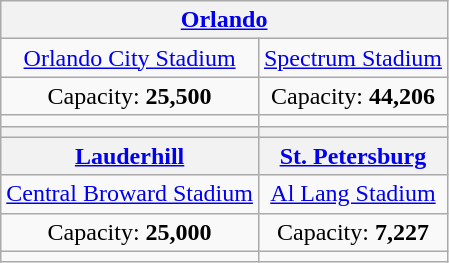<table class="wikitable" style="text-align:center">
<tr>
<th colspan="2"><a href='#'>Orlando</a></th>
</tr>
<tr>
<td><a href='#'>Orlando City Stadium</a></td>
<td><a href='#'>Spectrum Stadium</a></td>
</tr>
<tr>
<td>Capacity: <strong>25,500</strong></td>
<td>Capacity: <strong>44,206</strong></td>
</tr>
<tr>
<td></td>
<td></td>
</tr>
<tr>
<th></th>
<th></th>
</tr>
<tr>
<th><a href='#'>Lauderhill</a></th>
<th><a href='#'>St. Petersburg</a></th>
</tr>
<tr>
<td><a href='#'>Central Broward Stadium</a></td>
<td><a href='#'>Al Lang Stadium</a></td>
</tr>
<tr>
<td>Capacity: <strong>25,000</strong></td>
<td>Capacity: <strong>7,227</strong></td>
</tr>
<tr>
<td></td>
<td></td>
</tr>
</table>
